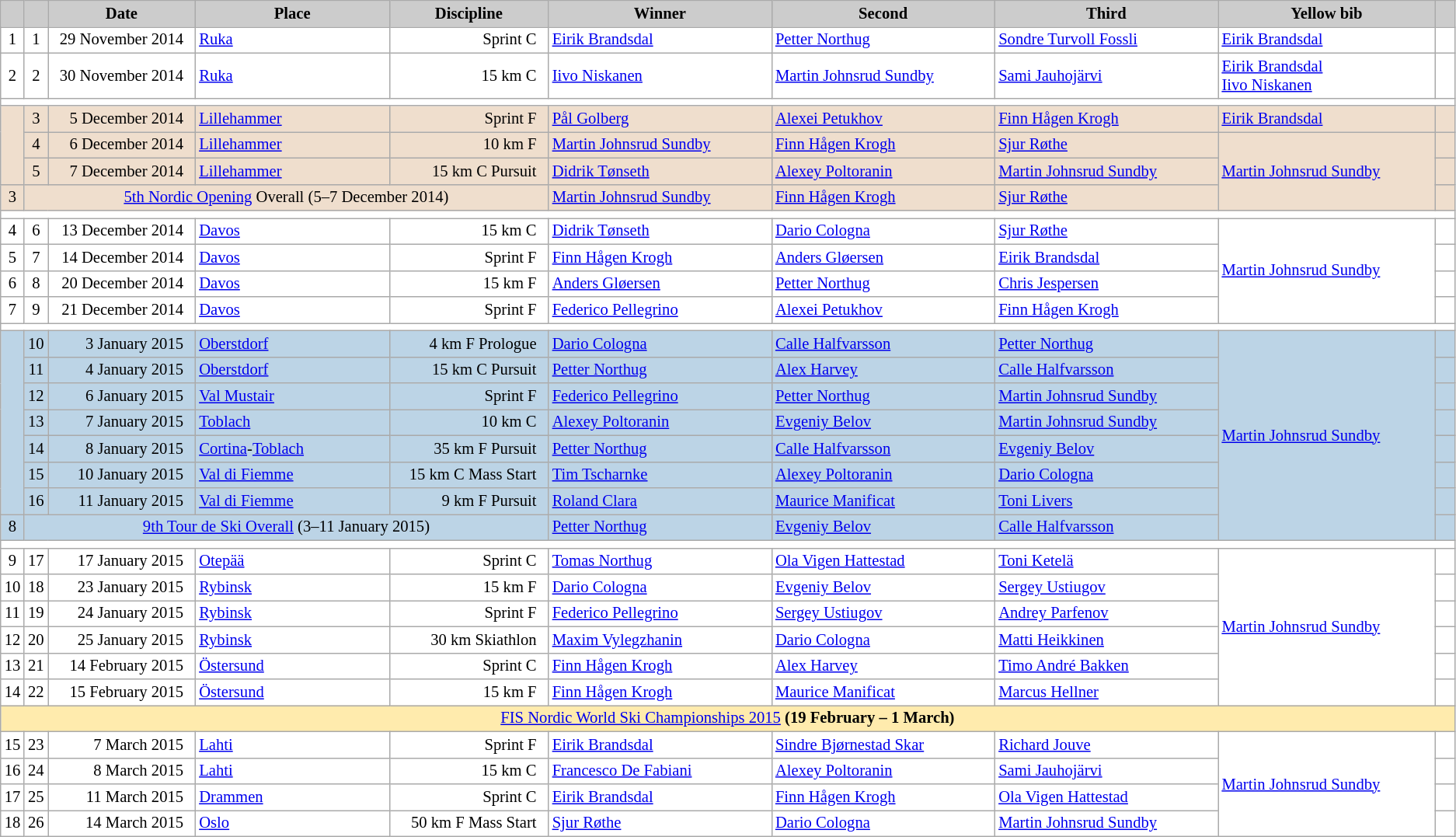<table class="wikitable plainrowheaders" style="background:#fff; font-size:86%; line-height:16px; border:grey solid 1px; border-collapse:collapse;">
<tr>
<th scope="col" style="background:#ccc; width=20 px;"></th>
<th scope="col" style="background:#ccc; width=30 px;"></th>
<th scope="col" style="background:#ccc; width:120px;">Date</th>
<th scope="col" style="background:#ccc; width:160px;">Place</th>
<th scope="col" style="background:#ccc; width:130px;">Discipline</th>
<th scope="col" style="background:#ccc; width:185px;">Winner</th>
<th scope="col" style="background:#ccc; width:185px;">Second</th>
<th scope="col" style="background:#ccc; width:185px;">Third</th>
<th scope="col" style="background:#ccc; width:180px;">Yellow bib</th>
<th scope="col" style="background:#ccc; width:10px;"></th>
</tr>
<tr>
<td align=center>1</td>
<td align=center>1</td>
<td align=right>29 November 2014  </td>
<td> <a href='#'>Ruka</a></td>
<td align=right>Sprint C  </td>
<td> <a href='#'>Eirik Brandsdal</a></td>
<td> <a href='#'>Petter Northug</a></td>
<td> <a href='#'>Sondre Turvoll Fossli</a></td>
<td> <a href='#'>Eirik Brandsdal</a></td>
<td></td>
</tr>
<tr>
<td align=center>2</td>
<td align=center>2</td>
<td align=right>30 November 2014  </td>
<td> <a href='#'>Ruka</a></td>
<td align=right>15 km C  </td>
<td> <a href='#'>Iivo Niskanen</a></td>
<td> <a href='#'>Martin Johnsrud Sundby</a></td>
<td> <a href='#'>Sami Jauhojärvi</a></td>
<td> <a href='#'>Eirik Brandsdal</a><br> <a href='#'>Iivo Niskanen</a></td>
<td></td>
</tr>
<tr>
<td colspan=10></td>
</tr>
<tr bgcolor=#EFDECD>
<td rowspan=3></td>
<td align=center>3</td>
<td align=right>5 December 2014  </td>
<td> <a href='#'>Lillehammer</a></td>
<td align=right>Sprint F  </td>
<td> <a href='#'>Pål Golberg</a></td>
<td> <a href='#'>Alexei Petukhov</a></td>
<td> <a href='#'>Finn Hågen Krogh</a></td>
<td> <a href='#'>Eirik Brandsdal</a></td>
<td></td>
</tr>
<tr bgcolor=#EFDECD>
<td align=center>4</td>
<td align=right>6 December 2014  </td>
<td> <a href='#'>Lillehammer</a></td>
<td align=right>10 km F  </td>
<td> <a href='#'>Martin Johnsrud Sundby</a></td>
<td> <a href='#'>Finn Hågen Krogh</a></td>
<td> <a href='#'>Sjur Røthe</a></td>
<td rowspan=3> <a href='#'>Martin Johnsrud Sundby</a></td>
<td></td>
</tr>
<tr bgcolor=#EFDECD>
<td align=center>5</td>
<td align=right>7 December 2014  </td>
<td> <a href='#'>Lillehammer</a></td>
<td align=right>15 km C Pursuit  </td>
<td> <a href='#'>Didrik Tønseth</a></td>
<td> <a href='#'>Alexey Poltoranin</a></td>
<td> <a href='#'>Martin Johnsrud Sundby</a></td>
<td></td>
</tr>
<tr>
<td bgcolor=#EFDECD align=center>3</td>
<td colspan=4 bgcolor=#EFDECD align=center><a href='#'>5th Nordic Opening</a> Overall (5–7 December 2014)</td>
<td bgcolor=#EFDECD> <a href='#'>Martin Johnsrud Sundby</a></td>
<td bgcolor=#EFDECD> <a href='#'>Finn Hågen Krogh</a></td>
<td bgcolor=#EFDECD> <a href='#'>Sjur Røthe</a></td>
<td bgcolor=#EFDECD></td>
</tr>
<tr>
<td colspan=10></td>
</tr>
<tr>
<td align=center>4</td>
<td align=center>6</td>
<td align=right>13 December 2014  </td>
<td> <a href='#'>Davos</a></td>
<td align=right>15 km C  </td>
<td> <a href='#'>Didrik Tønseth</a></td>
<td> <a href='#'>Dario Cologna</a></td>
<td> <a href='#'>Sjur Røthe</a></td>
<td rowspan=4> <a href='#'>Martin Johnsrud Sundby</a></td>
<td></td>
</tr>
<tr>
<td align=center>5</td>
<td align=center>7</td>
<td align=right>14 December 2014  </td>
<td> <a href='#'>Davos</a></td>
<td align=right>Sprint F  </td>
<td> <a href='#'>Finn Hågen Krogh</a></td>
<td> <a href='#'>Anders Gløersen</a></td>
<td> <a href='#'>Eirik Brandsdal</a></td>
<td></td>
</tr>
<tr>
<td align=center>6</td>
<td align=center>8</td>
<td align=right>20 December 2014  </td>
<td> <a href='#'>Davos</a></td>
<td align=right>15 km F  </td>
<td> <a href='#'>Anders Gløersen</a></td>
<td> <a href='#'>Petter Northug</a></td>
<td> <a href='#'>Chris Jespersen</a></td>
<td></td>
</tr>
<tr>
<td align=center>7</td>
<td align=center>9</td>
<td align=right>21 December 2014  </td>
<td> <a href='#'>Davos</a></td>
<td align=right>Sprint F  </td>
<td> <a href='#'>Federico Pellegrino</a></td>
<td> <a href='#'>Alexei Petukhov</a></td>
<td> <a href='#'>Finn Hågen Krogh</a></td>
<td></td>
</tr>
<tr>
<td colspan=10></td>
</tr>
<tr bgcolor=#BCD4E6>
<td rowspan=7></td>
<td align=center>10</td>
<td align=right>3 January 2015  </td>
<td> <a href='#'>Oberstdorf</a></td>
<td align=right>4 km F Prologue  </td>
<td> <a href='#'>Dario Cologna</a></td>
<td> <a href='#'>Calle Halfvarsson</a></td>
<td> <a href='#'>Petter Northug</a></td>
<td rowspan=8> <a href='#'>Martin Johnsrud Sundby</a></td>
<td></td>
</tr>
<tr bgcolor=#BCD4E6>
<td align=center>11</td>
<td align=right>4 January 2015  </td>
<td> <a href='#'>Oberstdorf</a></td>
<td align=right>15 km C Pursuit  </td>
<td> <a href='#'>Petter Northug</a></td>
<td> <a href='#'>Alex Harvey</a></td>
<td> <a href='#'>Calle Halfvarsson</a></td>
<td></td>
</tr>
<tr bgcolor=#BCD4E6>
<td align=center>12</td>
<td align=right>6 January 2015  </td>
<td> <a href='#'>Val Mustair</a></td>
<td align=right>Sprint F  </td>
<td> <a href='#'>Federico Pellegrino</a></td>
<td> <a href='#'>Petter Northug</a></td>
<td> <a href='#'>Martin Johnsrud Sundby</a></td>
<td></td>
</tr>
<tr bgcolor=#BCD4E6>
<td align=center>13</td>
<td align=right>7 January 2015  </td>
<td> <a href='#'>Toblach</a></td>
<td align=right>10 km C  </td>
<td> <a href='#'>Alexey Poltoranin</a></td>
<td> <a href='#'>Evgeniy Belov</a></td>
<td> <a href='#'>Martin Johnsrud Sundby</a></td>
<td></td>
</tr>
<tr bgcolor=#BCD4E6>
<td align=center>14</td>
<td align=right>8 January 2015  </td>
<td> <a href='#'>Cortina</a>-<a href='#'>Toblach</a></td>
<td align=right>35 km F Pursuit  </td>
<td> <a href='#'>Petter Northug</a></td>
<td> <a href='#'>Calle Halfvarsson</a></td>
<td> <a href='#'>Evgeniy Belov</a></td>
<td></td>
</tr>
<tr bgcolor=#BCD4E6>
<td align=center>15</td>
<td align=right>10 January 2015  </td>
<td> <a href='#'>Val di Fiemme</a></td>
<td align=right>15 km C Mass Start  </td>
<td> <a href='#'>Tim Tscharnke</a></td>
<td> <a href='#'>Alexey Poltoranin</a></td>
<td> <a href='#'>Dario Cologna</a></td>
<td></td>
</tr>
<tr bgcolor=#BCD4E6>
<td align=center>16</td>
<td align=right>11 January 2015  </td>
<td> <a href='#'>Val di Fiemme</a></td>
<td align=right>9 km F Pursuit  </td>
<td> <a href='#'>Roland Clara</a></td>
<td> <a href='#'>Maurice Manificat</a></td>
<td> <a href='#'>Toni Livers</a></td>
<td></td>
</tr>
<tr>
<td bgcolor=#BCD4E6 align=center>8</td>
<td colspan=4 bgcolor=#BCD4E6 align=center><a href='#'>9th Tour de Ski Overall</a> (3–11 January 2015)</td>
<td bgcolor=#BCD4E6> <a href='#'>Petter Northug</a></td>
<td bgcolor=#BCD4E6> <a href='#'>Evgeniy Belov</a></td>
<td bgcolor=#BCD4E6> <a href='#'>Calle Halfvarsson</a></td>
<td bgcolor=#BCD4E6></td>
</tr>
<tr>
<td colspan=10></td>
</tr>
<tr>
<td align=center>9</td>
<td align=center>17</td>
<td align=right>17 January 2015  </td>
<td> <a href='#'>Otepää</a></td>
<td align=right>Sprint C  </td>
<td> <a href='#'>Tomas Northug</a></td>
<td> <a href='#'>Ola Vigen Hattestad</a></td>
<td> <a href='#'>Toni Ketelä</a></td>
<td rowspan=6> <a href='#'>Martin Johnsrud Sundby</a></td>
<td></td>
</tr>
<tr>
<td align=center>10</td>
<td align=center>18</td>
<td align=right>23 January 2015  </td>
<td> <a href='#'>Rybinsk</a></td>
<td align=right>15 km F  </td>
<td> <a href='#'>Dario Cologna</a></td>
<td> <a href='#'>Evgeniy Belov</a></td>
<td> <a href='#'>Sergey Ustiugov</a></td>
<td></td>
</tr>
<tr>
<td align=center>11</td>
<td align=center>19</td>
<td align=right>24 January 2015  </td>
<td> <a href='#'>Rybinsk</a></td>
<td align=right>Sprint F  </td>
<td> <a href='#'>Federico Pellegrino</a></td>
<td> <a href='#'>Sergey Ustiugov</a></td>
<td> <a href='#'>Andrey Parfenov</a></td>
<td></td>
</tr>
<tr>
<td align=center>12</td>
<td align=center>20</td>
<td align=right>25 January 2015  </td>
<td> <a href='#'>Rybinsk</a></td>
<td align=right>30 km Skiathlon  </td>
<td> <a href='#'>Maxim Vylegzhanin</a></td>
<td> <a href='#'>Dario Cologna</a></td>
<td> <a href='#'>Matti Heikkinen</a></td>
<td></td>
</tr>
<tr>
<td align=center>13</td>
<td align=center>21</td>
<td align=right>14 February 2015  </td>
<td> <a href='#'>Östersund</a></td>
<td align=right>Sprint C  </td>
<td> <a href='#'>Finn Hågen Krogh</a></td>
<td> <a href='#'>Alex Harvey</a></td>
<td> <a href='#'>Timo André Bakken</a></td>
<td></td>
</tr>
<tr>
<td align=center>14</td>
<td align=center>22</td>
<td align=right>15 February 2015  </td>
<td> <a href='#'>Östersund</a></td>
<td align=right>15 km F  </td>
<td> <a href='#'>Finn Hågen Krogh</a></td>
<td> <a href='#'>Maurice Manificat</a></td>
<td> <a href='#'>Marcus Hellner</a></td>
<td></td>
</tr>
<tr style="background:#FFEBAD">
<td colspan=10 align=center><a href='#'>FIS Nordic World Ski Championships 2015</a> <strong>(19 February – 1 March)</strong></td>
</tr>
<tr>
<td align=center>15</td>
<td align=center>23</td>
<td align=right>7 March 2015  </td>
<td> <a href='#'>Lahti</a></td>
<td align=right>Sprint F  </td>
<td> <a href='#'>Eirik Brandsdal</a></td>
<td> <a href='#'>Sindre Bjørnestad Skar</a></td>
<td> <a href='#'>Richard Jouve</a></td>
<td rowspan=4> <a href='#'>Martin Johnsrud Sundby</a></td>
<td></td>
</tr>
<tr>
<td align=center>16</td>
<td align=center>24</td>
<td align=right>8 March 2015  </td>
<td> <a href='#'>Lahti</a></td>
<td align=right>15 km C  </td>
<td> <a href='#'>Francesco De Fabiani</a></td>
<td> <a href='#'>Alexey Poltoranin</a></td>
<td> <a href='#'>Sami Jauhojärvi</a></td>
<td></td>
</tr>
<tr>
<td align=center>17</td>
<td align=center>25</td>
<td align=right>11 March 2015  </td>
<td> <a href='#'>Drammen</a></td>
<td align=right>Sprint C  </td>
<td> <a href='#'>Eirik Brandsdal</a></td>
<td> <a href='#'>Finn Hågen Krogh</a></td>
<td> <a href='#'>Ola Vigen Hattestad</a></td>
<td></td>
</tr>
<tr>
<td align=center>18</td>
<td align=center>26</td>
<td align=right>14 March 2015  </td>
<td> <a href='#'>Oslo</a></td>
<td align=right>50 km F Mass Start  </td>
<td> <a href='#'>Sjur Røthe</a></td>
<td> <a href='#'>Dario Cologna</a></td>
<td> <a href='#'>Martin Johnsrud Sundby</a></td>
<td></td>
</tr>
</table>
